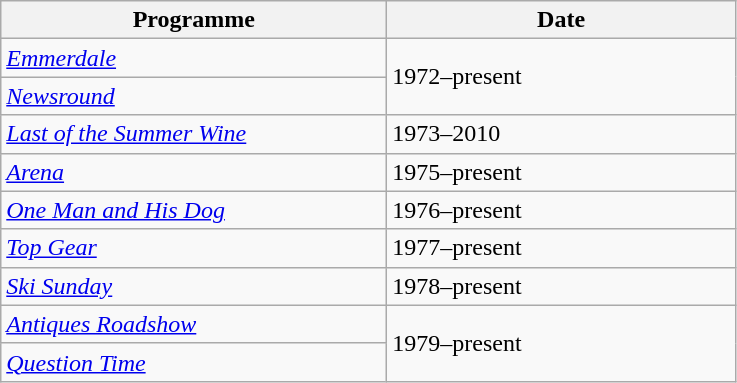<table class="wikitable">
<tr>
<th width=250>Programme</th>
<th width=225>Date</th>
</tr>
<tr>
<td><em><a href='#'>Emmerdale</a></em></td>
<td rowspan="2">1972–present</td>
</tr>
<tr>
<td><em><a href='#'>Newsround</a></em></td>
</tr>
<tr>
<td><em><a href='#'>Last of the Summer Wine</a></em></td>
<td>1973–2010</td>
</tr>
<tr>
<td><em><a href='#'>Arena</a></em></td>
<td>1975–present</td>
</tr>
<tr>
<td><em><a href='#'>One Man and His Dog</a></em></td>
<td>1976–present</td>
</tr>
<tr>
<td><em><a href='#'>Top Gear</a></em></td>
<td>1977–present</td>
</tr>
<tr>
<td><em><a href='#'>Ski Sunday</a></em></td>
<td>1978–present</td>
</tr>
<tr>
<td><em><a href='#'>Antiques Roadshow</a></em></td>
<td rowspan="2">1979–present</td>
</tr>
<tr>
<td><em><a href='#'>Question Time</a></em></td>
</tr>
</table>
